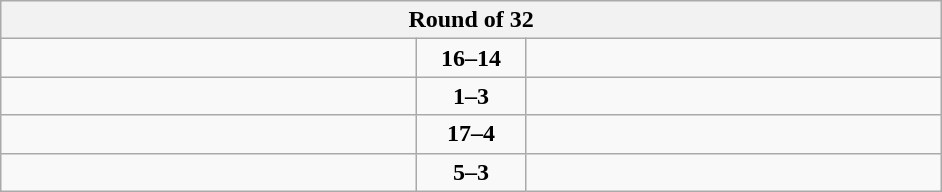<table class="wikitable" style="text-align: center;">
<tr>
<th colspan=3>Round of 32</th>
</tr>
<tr>
<td align=left width="270"><strong></strong></td>
<td align=center width="65"><strong>16–14</strong></td>
<td align=left width="270"></td>
</tr>
<tr>
<td align=left></td>
<td align=center><strong>1–3</strong></td>
<td align=left><strong></strong></td>
</tr>
<tr>
<td align=left><strong></strong></td>
<td align=center><strong>17–4</strong></td>
<td align=left></td>
</tr>
<tr>
<td align=left><strong></strong></td>
<td align=center><strong>5–3</strong></td>
<td align=left></td>
</tr>
</table>
